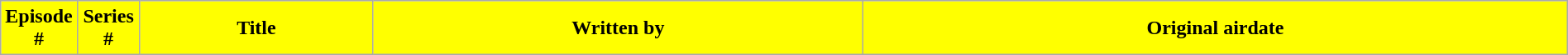<table class="wikitable plainrowheaders" style="width:100%;">
<tr>
<th style="background-color: #FFFF00" width="4%">Episode<br>#</th>
<th style="background-color: #FFFF00" width="4%">Series<br>#</th>
<th style="background-color: #FFFF00">Title</th>
<th style="background-color: #FFFF00">Written by</th>
<th style="background-color: #FFFF00">Original airdate<br>


















</th>
</tr>
</table>
